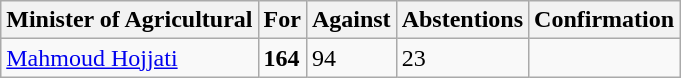<table class="wikitable">
<tr>
<th>Minister of Agricultural</th>
<th>For</th>
<th>Against</th>
<th>Abstentions</th>
<th>Confirmation</th>
</tr>
<tr>
<td><a href='#'>Mahmoud Hojjati</a></td>
<td><strong>164</strong></td>
<td>94</td>
<td>23</td>
<td></td>
</tr>
</table>
